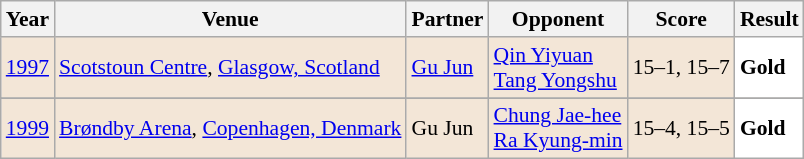<table class="sortable wikitable" style="font-size: 90%;">
<tr>
<th>Year</th>
<th>Venue</th>
<th>Partner</th>
<th>Opponent</th>
<th>Score</th>
<th>Result</th>
</tr>
<tr style="background:#F3E6D7">
<td align="center"><a href='#'>1997</a></td>
<td align="left"><a href='#'>Scotstoun Centre</a>, <a href='#'>Glasgow, Scotland</a></td>
<td align="left"> <a href='#'>Gu Jun</a></td>
<td align="left"> <a href='#'>Qin Yiyuan</a> <br>  <a href='#'>Tang Yongshu</a></td>
<td align="left">15–1, 15–7</td>
<td style="text-align:left; background:white"> <strong>Gold</strong></td>
</tr>
<tr>
</tr>
<tr style="background:#F3E6D7">
<td align="center"><a href='#'>1999</a></td>
<td align="left"><a href='#'>Brøndby Arena</a>, <a href='#'>Copenhagen, Denmark</a></td>
<td align="left"> Gu Jun</td>
<td align="left"> <a href='#'>Chung Jae-hee</a> <br>  <a href='#'>Ra Kyung-min</a></td>
<td align="left">15–4, 15–5</td>
<td style="text-align:left; background:white"> <strong>Gold</strong></td>
</tr>
</table>
